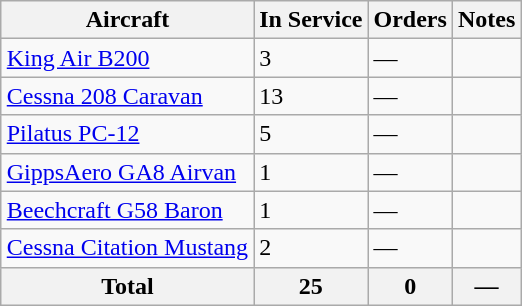<table class="wikitable" style="border-collapse:collapse;margin:1em auto;">
<tr>
<th>Aircraft</th>
<th>In Service</th>
<th>Orders</th>
<th>Notes</th>
</tr>
<tr>
<td><a href='#'>King Air B200</a></td>
<td>3</td>
<td>—</td>
<td></td>
</tr>
<tr>
<td><a href='#'>Cessna 208 Caravan</a></td>
<td>13</td>
<td>—</td>
<td></td>
</tr>
<tr>
<td><a href='#'>Pilatus PC-12</a></td>
<td>5</td>
<td>—</td>
<td></td>
</tr>
<tr>
<td><a href='#'>GippsAero GA8 Airvan</a></td>
<td>1</td>
<td>—</td>
<td></td>
</tr>
<tr>
<td><a href='#'>Beechcraft G58 Baron</a></td>
<td>1</td>
<td>—</td>
<td></td>
</tr>
<tr>
<td><a href='#'>Cessna Citation Mustang</a></td>
<td>2</td>
<td>—</td>
<td></td>
</tr>
<tr>
<th>Total</th>
<th>25</th>
<th>0</th>
<th>—</th>
</tr>
</table>
